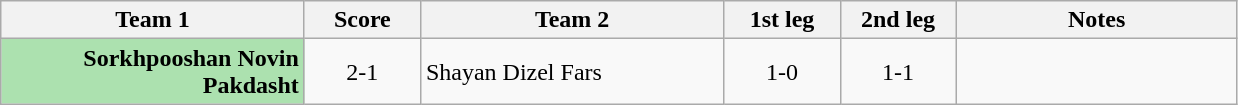<table class="wikitable" style="text-align:center">
<tr>
<th width=195>Team 1</th>
<th width=70>Score</th>
<th width=195>Team 2</th>
<th width=70>1st leg</th>
<th width=70>2nd leg</th>
<th width=180>Notes</th>
</tr>
<tr>
<td style="background:#ACE1AF; text-align:right;"><strong>Sorkhpooshan Novin Pakdasht</strong></td>
<td>2-1</td>
<td align="left">Shayan Dizel Fars</td>
<td>1-0</td>
<td>1-1</td>
<td></td>
</tr>
</table>
